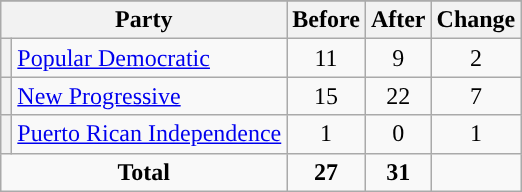<table class="wikitable" style="text-align:center;">
<tr>
</tr>
<tr>
<th colspan=2>Party</th>
<th>Before</th>
<th>After</th>
<th>Change</th>
</tr>
<tr>
<th style="background-color:"></th>
<td style="text-align:left;"><a href='#'>Popular Democratic</a></td>
<td>11</td>
<td>9</td>
<td> 2</td>
</tr>
<tr>
<th style="background-color:"></th>
<td style="text-align:left;"><a href='#'>New Progressive</a></td>
<td>15</td>
<td>22</td>
<td> 7</td>
</tr>
<tr>
<th style="background-color:"></th>
<td style="text-align:left;"><a href='#'>Puerto Rican Independence</a></td>
<td>1</td>
<td>0</td>
<td> 1</td>
</tr>
<tr>
<td colspan=2><strong>Total</strong></td>
<td><strong>27</strong></td>
<td><strong>31</strong></td>
<td></td>
</tr>
</table>
